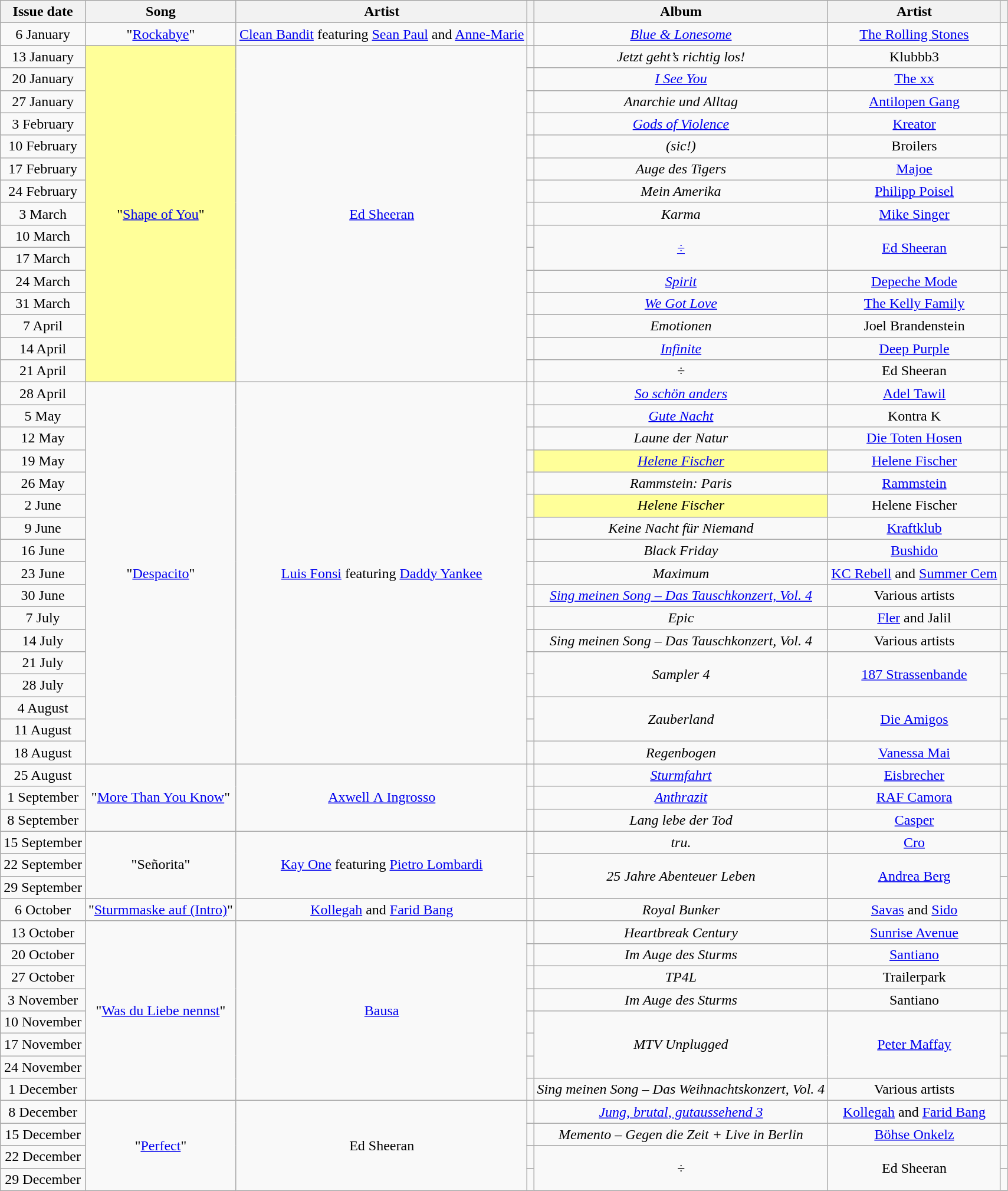<table class="wikitable plainrowheaders" style="text-align:center">
<tr>
<th scope="col">Issue date</th>
<th scope="col">Song</th>
<th scope="col">Artist</th>
<th scope="col"></th>
<th scope="col">Album</th>
<th scope="col">Artist</th>
<th scope="col"></th>
</tr>
<tr>
<td scope="row">6 January</td>
<td>"<a href='#'>Rockabye</a>"</td>
<td><a href='#'>Clean Bandit</a> featuring <a href='#'>Sean Paul</a> and <a href='#'>Anne-Marie</a></td>
<td></td>
<td><em><a href='#'>Blue & Lonesome</a></em></td>
<td><a href='#'>The Rolling Stones</a></td>
<td></td>
</tr>
<tr>
<td scope="row">13 January</td>
<td bgcolor=#FFFF99 rowspan="15">"<a href='#'>Shape of You</a>" </td>
<td rowspan="15"><a href='#'>Ed Sheeran</a></td>
<td></td>
<td><em>Jetzt geht’s richtig los!</em></td>
<td>Klubbb3</td>
<td></td>
</tr>
<tr>
<td scope="row">20 January</td>
<td></td>
<td><em><a href='#'>I See You</a></em></td>
<td><a href='#'>The xx</a></td>
<td></td>
</tr>
<tr>
<td scope="row">27 January</td>
<td></td>
<td><em>Anarchie und Alltag</em></td>
<td><a href='#'>Antilopen Gang</a></td>
<td></td>
</tr>
<tr>
<td scope="row">3 February</td>
<td></td>
<td><em><a href='#'>Gods of Violence</a></em></td>
<td><a href='#'>Kreator</a></td>
<td></td>
</tr>
<tr>
<td scope="row">10 February</td>
<td></td>
<td><em>(sic!)</em></td>
<td>Broilers</td>
<td></td>
</tr>
<tr>
<td scope="row">17 February</td>
<td></td>
<td><em>Auge des Tigers</em></td>
<td><a href='#'>Majoe</a></td>
<td></td>
</tr>
<tr>
<td scope="row">24 February</td>
<td></td>
<td><em>Mein Amerika</em></td>
<td><a href='#'>Philipp Poisel</a></td>
<td></td>
</tr>
<tr>
<td scope="row">3 March</td>
<td></td>
<td><em>Karma</em></td>
<td><a href='#'>Mike Singer</a></td>
<td></td>
</tr>
<tr>
<td scope="row">10 March</td>
<td></td>
<td rowspan="2"><em><a href='#'>÷</a></em></td>
<td rowspan="2"><a href='#'>Ed Sheeran</a></td>
<td></td>
</tr>
<tr>
<td scope="row">17 March</td>
<td></td>
<td></td>
</tr>
<tr>
<td scope="row">24 March</td>
<td></td>
<td><em><a href='#'>Spirit</a></em></td>
<td><a href='#'>Depeche Mode</a></td>
<td></td>
</tr>
<tr>
<td scope="row">31 March</td>
<td></td>
<td><em><a href='#'>We Got Love</a></em></td>
<td><a href='#'>The Kelly Family</a></td>
<td></td>
</tr>
<tr>
<td scope="row">7 April</td>
<td></td>
<td><em>Emotionen</em></td>
<td>Joel Brandenstein</td>
<td></td>
</tr>
<tr>
<td scope="row">14 April</td>
<td></td>
<td><em><a href='#'>Infinite</a></em></td>
<td><a href='#'>Deep Purple</a></td>
<td></td>
</tr>
<tr>
<td scope="row">21 April</td>
<td></td>
<td><em>÷</em></td>
<td>Ed Sheeran</td>
<td></td>
</tr>
<tr>
<td scope="row">28 April</td>
<td rowspan="17">"<a href='#'>Despacito</a>"</td>
<td rowspan="17"><a href='#'>Luis Fonsi</a> featuring <a href='#'>Daddy Yankee</a></td>
<td></td>
<td><em><a href='#'>So schön anders</a></em></td>
<td><a href='#'>Adel Tawil</a></td>
<td></td>
</tr>
<tr>
<td scope="row">5 May</td>
<td></td>
<td><em><a href='#'>Gute Nacht</a></em></td>
<td>Kontra K</td>
<td></td>
</tr>
<tr>
<td scope="row">12 May</td>
<td></td>
<td><em>Laune der Natur</em></td>
<td><a href='#'>Die Toten Hosen</a></td>
<td></td>
</tr>
<tr>
<td scope="row">19 May</td>
<td></td>
<td bgcolor=#FFFF99><em><a href='#'>Helene Fischer</a></em> </td>
<td><a href='#'>Helene Fischer</a></td>
<td></td>
</tr>
<tr>
<td scope="row">26 May</td>
<td></td>
<td><em>Rammstein: Paris</em></td>
<td><a href='#'>Rammstein</a></td>
<td></td>
</tr>
<tr>
<td scope="row">2 June</td>
<td></td>
<td bgcolor=#FFFF99><em>Helene Fischer</em> </td>
<td>Helene Fischer</td>
<td></td>
</tr>
<tr>
<td scope="row">9 June</td>
<td></td>
<td><em>Keine Nacht für Niemand</em></td>
<td><a href='#'>Kraftklub</a></td>
<td></td>
</tr>
<tr>
<td scope="row">16 June</td>
<td></td>
<td><em>Black Friday</em></td>
<td><a href='#'>Bushido</a></td>
<td></td>
</tr>
<tr>
<td scope="row">23 June</td>
<td></td>
<td><em>Maximum</em></td>
<td><a href='#'>KC Rebell</a> and <a href='#'>Summer Cem</a></td>
<td></td>
</tr>
<tr>
<td scope="row">30 June</td>
<td></td>
<td><em><a href='#'>Sing meinen Song – Das Tauschkonzert, Vol. 4</a></em></td>
<td>Various artists</td>
<td></td>
</tr>
<tr>
<td scope="row">7 July</td>
<td></td>
<td><em>Epic</em></td>
<td><a href='#'>Fler</a> and Jalil</td>
<td></td>
</tr>
<tr>
<td scope="row">14 July</td>
<td></td>
<td><em>Sing meinen Song – Das Tauschkonzert, Vol. 4</em></td>
<td>Various artists</td>
<td></td>
</tr>
<tr>
<td scope="row">21 July</td>
<td></td>
<td rowspan="2"><em>Sampler 4</em></td>
<td rowspan="2"><a href='#'>187 Strassenbande</a></td>
<td></td>
</tr>
<tr>
<td scope="row">28 July</td>
<td></td>
<td></td>
</tr>
<tr>
<td scope="row">4 August</td>
<td></td>
<td rowspan="2"><em>Zauberland</em></td>
<td rowspan="2"><a href='#'>Die Amigos</a></td>
<td></td>
</tr>
<tr>
<td scope="row">11 August</td>
<td></td>
<td></td>
</tr>
<tr>
<td scope="row">18 August</td>
<td></td>
<td><em>Regenbogen</em></td>
<td><a href='#'>Vanessa Mai</a></td>
<td></td>
</tr>
<tr>
<td scope="row">25 August</td>
<td rowspan="3">"<a href='#'>More Than You Know</a>"</td>
<td rowspan="3"><a href='#'>Axwell Λ Ingrosso</a></td>
<td></td>
<td><em><a href='#'>Sturmfahrt</a></em></td>
<td><a href='#'>Eisbrecher</a></td>
<td></td>
</tr>
<tr>
<td scope="row">1 September</td>
<td></td>
<td><em><a href='#'>Anthrazit</a></em></td>
<td><a href='#'>RAF Camora</a></td>
<td></td>
</tr>
<tr>
<td scope="row">8 September</td>
<td></td>
<td><em>Lang lebe der Tod</em></td>
<td><a href='#'>Casper</a></td>
<td></td>
</tr>
<tr>
<td scope="row">15 September</td>
<td rowspan="3">"Señorita"</td>
<td rowspan="3"><a href='#'>Kay One</a> featuring <a href='#'>Pietro Lombardi</a></td>
<td></td>
<td><em>tru.</em></td>
<td><a href='#'>Cro</a></td>
<td></td>
</tr>
<tr>
<td scope="row">22 September</td>
<td></td>
<td rowspan="2"><em>25 Jahre Abenteuer Leben</em></td>
<td rowspan="2"><a href='#'>Andrea Berg</a></td>
<td></td>
</tr>
<tr>
<td scope="row">29 September</td>
<td></td>
<td></td>
</tr>
<tr>
<td scope="row">6 October</td>
<td>"<a href='#'>Sturmmaske auf (Intro)</a>"</td>
<td><a href='#'>Kollegah</a> and <a href='#'>Farid Bang</a></td>
<td></td>
<td><em>Royal Bunker</em></td>
<td><a href='#'>Savas</a> and <a href='#'>Sido</a></td>
<td></td>
</tr>
<tr>
<td scope="row">13 October</td>
<td rowspan="8">"<a href='#'>Was du Liebe nennst</a>"</td>
<td rowspan="8"><a href='#'>Bausa</a></td>
<td></td>
<td><em>Heartbreak Century</em></td>
<td><a href='#'>Sunrise Avenue</a></td>
<td></td>
</tr>
<tr>
<td scope="row">20 October</td>
<td></td>
<td><em>Im Auge des Sturms</em></td>
<td><a href='#'>Santiano</a></td>
<td></td>
</tr>
<tr>
<td scope="row">27 October</td>
<td></td>
<td><em>TP4L</em></td>
<td>Trailerpark</td>
<td></td>
</tr>
<tr>
<td scope="row">3 November</td>
<td></td>
<td><em>Im Auge des Sturms</em></td>
<td>Santiano</td>
<td></td>
</tr>
<tr>
<td scope="row">10 November</td>
<td></td>
<td rowspan="3"><em>MTV Unplugged</em></td>
<td rowspan="3"><a href='#'>Peter Maffay</a></td>
<td></td>
</tr>
<tr>
<td scope="row">17 November</td>
<td></td>
<td></td>
</tr>
<tr>
<td scope="row">24 November</td>
<td></td>
<td></td>
</tr>
<tr>
<td scope="row">1 December</td>
<td></td>
<td><em>Sing meinen Song – Das Weihnachtskonzert, Vol. 4</em></td>
<td>Various artists</td>
<td></td>
</tr>
<tr>
<td scope="row">8 December</td>
<td rowspan="4">"<a href='#'>Perfect</a>"</td>
<td rowspan="4">Ed Sheeran</td>
<td></td>
<td><em><a href='#'>Jung, brutal, gutaussehend 3</a></em></td>
<td><a href='#'>Kollegah</a> and <a href='#'>Farid Bang</a></td>
<td></td>
</tr>
<tr>
<td scope="row">15 December</td>
<td></td>
<td><em>Memento – Gegen die Zeit + Live in Berlin</em></td>
<td><a href='#'>Böhse Onkelz</a></td>
<td></td>
</tr>
<tr>
<td scope="row">22 December</td>
<td></td>
<td rowspan="2"><em>÷</em></td>
<td rowspan="2">Ed Sheeran</td>
<td></td>
</tr>
<tr>
<td scope="row">29 December</td>
<td></td>
<td></td>
</tr>
</table>
